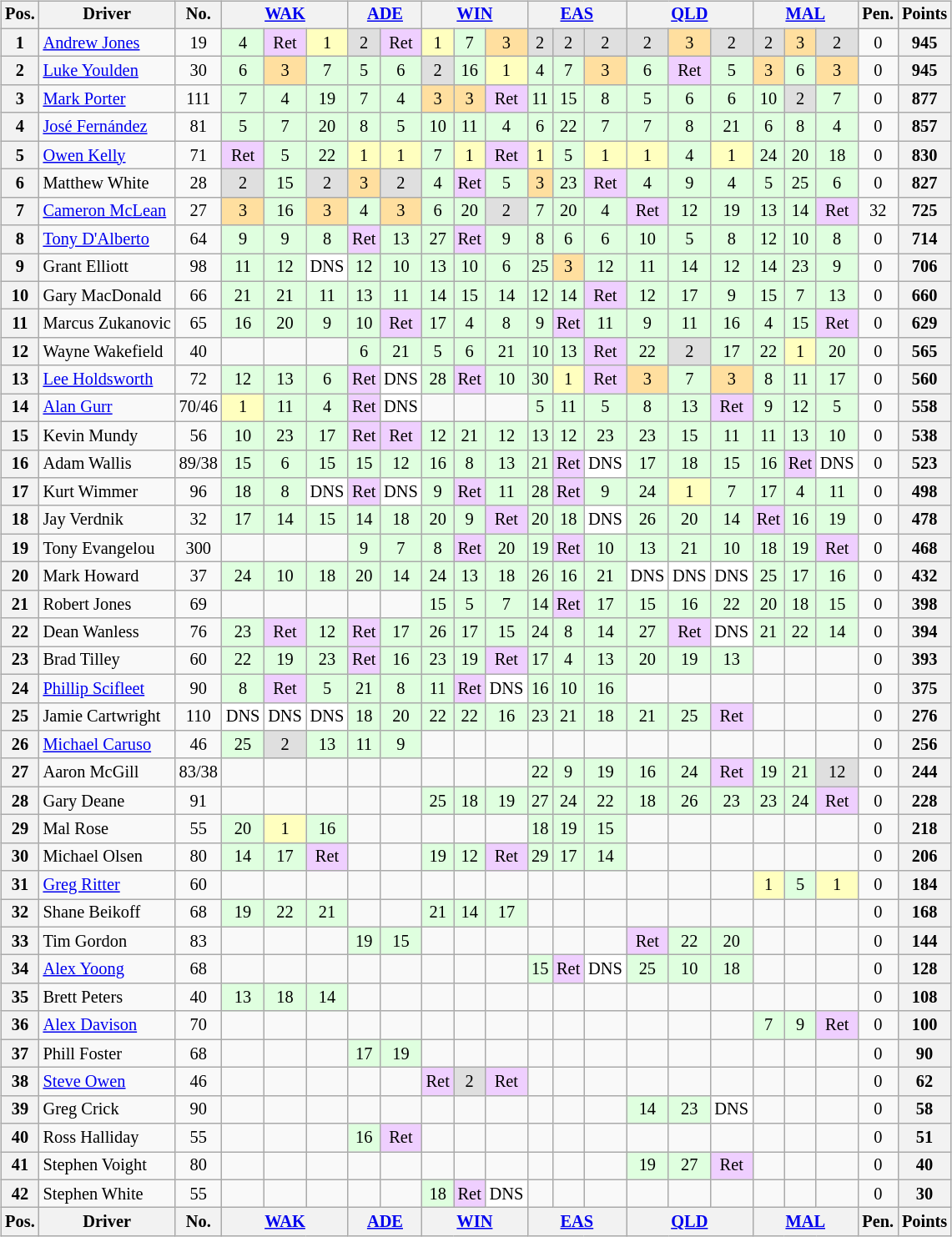<table>
<tr>
<td><br><table class="wikitable" style="font-size: 85%">
<tr>
<th>Pos.</th>
<th>Driver</th>
<th>No.</th>
<th width="63px" colspan="3"><a href='#'>WAK</a><br></th>
<th width="42px" colspan="2"><a href='#'>ADE</a><br></th>
<th width="63px" colspan="3"><a href='#'>WIN</a><br></th>
<th width="63px" colspan="3"><a href='#'>EAS</a><br></th>
<th width="63px" colspan="3"><a href='#'>QLD</a><br></th>
<th width="63px" colspan="3"><a href='#'>MAL</a><br></th>
<th>Pen.</th>
<th>Points</th>
</tr>
<tr>
<th>1</th>
<td> <a href='#'>Andrew Jones</a></td>
<td align="center">19</td>
<td style="background:#dfffdf;" align="center">4</td>
<td style="background:#efcfff;" align="center">Ret</td>
<td style="background:#ffffbf;" align="center">1</td>
<td style="background:#dfdfdf;" align="center">2</td>
<td style="background:#efcfff;" align="center">Ret</td>
<td style="background:#ffffbf;" align="center">1</td>
<td style="background:#dfffdf;" align="center">7</td>
<td style="background:#ffdf9f;" align="center">3</td>
<td style="background:#dfdfdf;" align="center">2</td>
<td style="background:#dfdfdf;" align="center">2</td>
<td style="background:#dfdfdf;" align="center">2</td>
<td style="background:#dfdfdf;" align="center">2</td>
<td style="background:#ffdf9f;" align="center">3</td>
<td style="background:#dfdfdf;" align="center">2</td>
<td style="background:#dfdfdf;" align="center">2</td>
<td style="background:#ffdf9f;" align="center">3</td>
<td style="background:#dfdfdf;" align="center">2</td>
<td align="center">0</td>
<th>945</th>
</tr>
<tr>
<th>2</th>
<td> <a href='#'>Luke Youlden</a></td>
<td align="center">30</td>
<td style="background:#dfffdf;" align="center">6</td>
<td style="background:#ffdf9f;" align="center">3</td>
<td style="background:#dfffdf;" align="center">7</td>
<td style="background:#dfffdf;" align="center">5</td>
<td style="background:#dfffdf;" align="center">6</td>
<td style="background:#dfdfdf;" align="center">2</td>
<td style="background:#dfffdf;" align="center">16</td>
<td style="background:#ffffbf;" align="center">1</td>
<td style="background:#dfffdf;" align="center">4</td>
<td style="background:#dfffdf;" align="center">7</td>
<td style="background:#ffdf9f;" align="center">3</td>
<td style="background:#dfffdf;" align="center">6</td>
<td style="background:#efcfff;" align="center">Ret</td>
<td style="background:#dfffdf;" align="center">5</td>
<td style="background:#ffdf9f;" align="center">3</td>
<td style="background:#dfffdf;" align="center">6</td>
<td style="background:#ffdf9f;" align="center">3</td>
<td align="center">0</td>
<th>945</th>
</tr>
<tr>
<th>3</th>
<td> <a href='#'>Mark Porter</a></td>
<td align="center">111</td>
<td style="background:#dfffdf;" align="center">7</td>
<td style="background:#dfffdf;" align="center">4</td>
<td style="background:#dfffdf;" align="center">19</td>
<td style="background:#dfffdf;" align="center">7</td>
<td style="background:#dfffdf;" align="center">4</td>
<td style="background:#ffdf9f;" align="center">3</td>
<td style="background:#ffdf9f;" align="center">3</td>
<td style="background:#efcfff;" align="center">Ret</td>
<td style="background:#dfffdf;" align="center">11</td>
<td style="background:#dfffdf;" align="center">15</td>
<td style="background:#dfffdf;" align="center">8</td>
<td style="background:#dfffdf;" align="center">5</td>
<td style="background:#dfffdf;" align="center">6</td>
<td style="background:#dfffdf;" align="center">6</td>
<td style="background:#dfffdf;" align="center">10</td>
<td style="background:#dfdfdf;" align="center">2</td>
<td style="background:#dfffdf;" align="center">7</td>
<td align="center">0</td>
<th>877</th>
</tr>
<tr>
<th>4</th>
<td> <a href='#'>José Fernández</a></td>
<td align="center">81</td>
<td style="background:#dfffdf;" align="center">5</td>
<td style="background:#dfffdf;" align="center">7</td>
<td style="background:#dfffdf;" align="center">20</td>
<td style="background:#dfffdf;" align="center">8</td>
<td style="background:#dfffdf;" align="center">5</td>
<td style="background:#dfffdf;" align="center">10</td>
<td style="background:#dfffdf;" align="center">11</td>
<td style="background:#dfffdf;" align="center">4</td>
<td style="background:#dfffdf;" align="center">6</td>
<td style="background:#dfffdf;" align="center">22</td>
<td style="background:#dfffdf;" align="center">7</td>
<td style="background:#dfffdf;" align="center">7</td>
<td style="background:#dfffdf;" align="center">8</td>
<td style="background:#dfffdf;" align="center">21</td>
<td style="background:#dfffdf;" align="center">6</td>
<td style="background:#dfffdf;" align="center">8</td>
<td style="background:#dfffdf;" align="center">4</td>
<td align="center">0</td>
<th>857</th>
</tr>
<tr>
<th>5</th>
<td> <a href='#'>Owen Kelly</a></td>
<td align="center">71</td>
<td style="background:#efcfff;" align="center">Ret</td>
<td style="background:#dfffdf;" align="center">5</td>
<td style="background:#dfffdf;" align="center">22</td>
<td style="background:#ffffbf;" align="center">1</td>
<td style="background:#ffffbf;" align="center">1</td>
<td style="background:#dfffdf;" align="center">7</td>
<td style="background:#ffffbf;" align="center">1</td>
<td style="background:#efcfff;" align="center">Ret</td>
<td style="background:#ffffbf;" align="center">1</td>
<td style="background:#dfffdf;" align="center">5</td>
<td style="background:#ffffbf;" align="center">1</td>
<td style="background:#ffffbf;" align="center">1</td>
<td style="background:#dfffdf;" align="center">4</td>
<td style="background:#ffffbf;" align="center">1</td>
<td style="background:#dfffdf;" align="center">24</td>
<td style="background:#dfffdf;" align="center">20</td>
<td style="background:#dfffdf;" align="center">18</td>
<td align="center">0</td>
<th>830</th>
</tr>
<tr>
<th>6</th>
<td> Matthew White</td>
<td align="center">28</td>
<td style="background:#dfdfdf;" align="center">2</td>
<td style="background:#dfffdf;" align="center">15</td>
<td style="background:#dfdfdf;" align="center">2</td>
<td style="background:#ffdf9f;" align="center">3</td>
<td style="background:#dfdfdf;" align="center">2</td>
<td style="background:#dfffdf;" align="center">4</td>
<td style="background:#efcfff;" align="center">Ret</td>
<td style="background:#dfffdf;" align="center">5</td>
<td style="background:#ffdf9f;" align="center">3</td>
<td style="background:#dfffdf;" align="center">23</td>
<td style="background:#efcfff;" align="center">Ret</td>
<td style="background:#dfffdf;" align="center">4</td>
<td style="background:#dfffdf;" align="center">9</td>
<td style="background:#dfffdf;" align="center">4</td>
<td style="background:#dfffdf;" align="center">5</td>
<td style="background:#dfffdf;" align="center">25</td>
<td style="background:#dfffdf;" align="center">6</td>
<td align="center">0</td>
<th>827</th>
</tr>
<tr>
<th>7</th>
<td> <a href='#'>Cameron McLean</a></td>
<td align="center">27</td>
<td style="background:#ffdf9f;" align="center">3</td>
<td style="background:#dfffdf;" align="center">16</td>
<td style="background:#ffdf9f;" align="center">3</td>
<td style="background:#dfffdf;" align="center">4</td>
<td style="background:#ffdf9f;" align="center">3</td>
<td style="background:#dfffdf;" align="center">6</td>
<td style="background:#dfffdf;" align="center">20</td>
<td style="background:#dfdfdf;" align="center">2</td>
<td style="background:#dfffdf;" align="center">7</td>
<td style="background:#dfffdf;" align="center">20</td>
<td style="background:#dfffdf;" align="center">4</td>
<td style="background:#efcfff;" align="center">Ret</td>
<td style="background:#dfffdf;" align="center">12</td>
<td style="background:#dfffdf;" align="center">19</td>
<td style="background:#dfffdf;" align="center">13</td>
<td style="background:#dfffdf;" align="center">14</td>
<td style="background:#efcfff;" align="center">Ret</td>
<td align="center">32</td>
<th>725</th>
</tr>
<tr>
<th>8</th>
<td> <a href='#'>Tony D'Alberto</a></td>
<td align="center">64</td>
<td style="background:#dfffdf;" align="center">9</td>
<td style="background:#dfffdf;" align="center">9</td>
<td style="background:#dfffdf;" align="center">8</td>
<td style="background:#efcfff;" align="center">Ret</td>
<td style="background:#dfffdf;" align="center">13</td>
<td style="background:#dfffdf;" align="center">27</td>
<td style="background:#efcfff;" align="center">Ret</td>
<td style="background:#dfffdf;" align="center">9</td>
<td style="background:#dfffdf;" align="center">8</td>
<td style="background:#dfffdf;" align="center">6</td>
<td style="background:#dfffdf;" align="center">6</td>
<td style="background:#dfffdf;" align="center">10</td>
<td style="background:#dfffdf;" align="center">5</td>
<td style="background:#dfffdf;" align="center">8</td>
<td style="background:#dfffdf;" align="center">12</td>
<td style="background:#dfffdf;" align="center">10</td>
<td style="background:#dfffdf;" align="center">8</td>
<td align="center">0</td>
<th>714</th>
</tr>
<tr>
<th>9</th>
<td> Grant Elliott</td>
<td align="center">98</td>
<td style="background:#dfffdf;" align="center">11</td>
<td style="background:#dfffdf;" align="center">12</td>
<td style="background:#ffffff;" align="center">DNS</td>
<td style="background:#dfffdf;" align="center">12</td>
<td style="background:#dfffdf;" align="center">10</td>
<td style="background:#dfffdf;" align="center">13</td>
<td style="background:#dfffdf;" align="center">10</td>
<td style="background:#dfffdf;" align="center">6</td>
<td style="background:#dfffdf;" align="center">25</td>
<td style="background:#ffdf9f;" align="center">3</td>
<td style="background:#dfffdf;" align="center">12</td>
<td style="background:#dfffdf;" align="center">11</td>
<td style="background:#dfffdf;" align="center">14</td>
<td style="background:#dfffdf;" align="center">12</td>
<td style="background:#dfffdf;" align="center">14</td>
<td style="background:#dfffdf;" align="center">23</td>
<td style="background:#dfffdf;" align="center">9</td>
<td align="center">0</td>
<th>706</th>
</tr>
<tr>
<th>10</th>
<td> Gary MacDonald</td>
<td align="center">66</td>
<td style="background:#dfffdf;" align="center">21</td>
<td style="background:#dfffdf;" align="center">21</td>
<td style="background:#dfffdf;" align="center">11</td>
<td style="background:#dfffdf;" align="center">13</td>
<td style="background:#dfffdf;" align="center">11</td>
<td style="background:#dfffdf;" align="center">14</td>
<td style="background:#dfffdf;" align="center">15</td>
<td style="background:#dfffdf;" align="center">14</td>
<td style="background:#dfffdf;" align="center">12</td>
<td style="background:#dfffdf;" align="center">14</td>
<td style="background:#efcfff;" align="center">Ret</td>
<td style="background:#dfffdf;" align="center">12</td>
<td style="background:#dfffdf;" align="center">17</td>
<td style="background:#dfffdf;" align="center">9</td>
<td style="background:#dfffdf;" align="center">15</td>
<td style="background:#dfffdf;" align="center">7</td>
<td style="background:#dfffdf;" align="center">13</td>
<td align="center">0</td>
<th>660</th>
</tr>
<tr>
<th>11</th>
<td> Marcus Zukanovic</td>
<td align="center">65</td>
<td style="background:#dfffdf;" align="center">16</td>
<td style="background:#dfffdf;" align="center">20</td>
<td style="background:#dfffdf;" align="center">9</td>
<td style="background:#dfffdf;" align="center">10</td>
<td style="background:#efcfff;" align="center">Ret</td>
<td style="background:#dfffdf;" align="center">17</td>
<td style="background:#dfffdf;" align="center">4</td>
<td style="background:#dfffdf;" align="center">8</td>
<td style="background:#dfffdf;" align="center">9</td>
<td style="background:#efcfff;" align="center">Ret</td>
<td style="background:#dfffdf;" align="center">11</td>
<td style="background:#dfffdf;" align="center">9</td>
<td style="background:#dfffdf;" align="center">11</td>
<td style="background:#dfffdf;" align="center">16</td>
<td style="background:#dfffdf;" align="center">4</td>
<td style="background:#dfffdf;" align="center">15</td>
<td style="background:#efcfff;" align="center">Ret</td>
<td align="center">0</td>
<th>629</th>
</tr>
<tr>
<th>12</th>
<td> Wayne Wakefield</td>
<td align="center">40</td>
<td></td>
<td></td>
<td></td>
<td style="background:#dfffdf;" align="center">6</td>
<td style="background:#dfffdf;" align="center">21</td>
<td style="background:#dfffdf;" align="center">5</td>
<td style="background:#dfffdf;" align="center">6</td>
<td style="background:#dfffdf;" align="center">21</td>
<td style="background:#dfffdf;" align="center">10</td>
<td style="background:#dfffdf;" align="center">13</td>
<td style="background:#efcfff;" align="center">Ret</td>
<td style="background:#dfffdf;" align="center">22</td>
<td style="background:#dfdfdf;" align="center">2</td>
<td style="background:#dfffdf;" align="center">17</td>
<td style="background:#dfffdf;" align="center">22</td>
<td style="background:#ffffbf;" align="center">1</td>
<td style="background:#dfffdf;" align="center">20</td>
<td align="center">0</td>
<th>565</th>
</tr>
<tr>
<th>13</th>
<td> <a href='#'>Lee Holdsworth</a></td>
<td align="center">72</td>
<td style="background:#dfffdf;" align="center">12</td>
<td style="background:#dfffdf;" align="center">13</td>
<td style="background:#dfffdf;" align="center">6</td>
<td style="background:#efcfff;" align="center">Ret</td>
<td style="background:#ffffff;" align="center">DNS</td>
<td style="background:#dfffdf;" align="center">28</td>
<td style="background:#efcfff;" align="center">Ret</td>
<td style="background:#dfffdf;" align="center">10</td>
<td style="background:#dfffdf;" align="center">30</td>
<td style="background:#ffffbf;" align="center">1</td>
<td style="background:#efcfff;" align="center">Ret</td>
<td style="background:#ffdf9f;" align="center">3</td>
<td style="background:#dfffdf;" align="center">7</td>
<td style="background:#ffdf9f;" align="center">3</td>
<td style="background:#dfffdf;" align="center">8</td>
<td style="background:#dfffdf;" align="center">11</td>
<td style="background:#dfffdf;" align="center">17</td>
<td align="center">0</td>
<th>560</th>
</tr>
<tr>
<th>14</th>
<td> <a href='#'>Alan Gurr</a></td>
<td align="center">70/46</td>
<td style="background:#ffffbf;" align="center">1</td>
<td style="background:#dfffdf;" align="center">11</td>
<td style="background:#dfffdf;" align="center">4</td>
<td style="background:#efcfff;" align="center">Ret</td>
<td style="background:#ffffff;" align="center">DNS</td>
<td></td>
<td></td>
<td></td>
<td style="background:#dfffdf;" align="center">5</td>
<td style="background:#dfffdf;" align="center">11</td>
<td style="background:#dfffdf;" align="center">5</td>
<td style="background:#dfffdf;" align="center">8</td>
<td style="background:#dfffdf;" align="center">13</td>
<td style="background:#efcfff;" align="center">Ret</td>
<td style="background:#dfffdf;" align="center">9</td>
<td style="background:#dfffdf;" align="center">12</td>
<td style="background:#dfffdf;" align="center">5</td>
<td align="center">0</td>
<th>558</th>
</tr>
<tr>
<th>15</th>
<td> Kevin Mundy</td>
<td align="center">56</td>
<td style="background:#dfffdf;" align="center">10</td>
<td style="background:#dfffdf;" align="center">23</td>
<td style="background:#dfffdf;" align="center">17</td>
<td style="background:#efcfff;" align="center">Ret</td>
<td style="background:#efcfff;" align="center">Ret</td>
<td style="background:#dfffdf;" align="center">12</td>
<td style="background:#dfffdf;" align="center">21</td>
<td style="background:#dfffdf;" align="center">12</td>
<td style="background:#dfffdf;" align="center">13</td>
<td style="background:#dfffdf;" align="center">12</td>
<td style="background:#dfffdf;" align="center">23</td>
<td style="background:#dfffdf;" align="center">23</td>
<td style="background:#dfffdf;" align="center">15</td>
<td style="background:#dfffdf;" align="center">11</td>
<td style="background:#dfffdf;" align="center">11</td>
<td style="background:#dfffdf;" align="center">13</td>
<td style="background:#dfffdf;" align="center">10</td>
<td align="center">0</td>
<th>538</th>
</tr>
<tr>
<th>16</th>
<td> Adam Wallis</td>
<td align="center">89/38</td>
<td style="background:#dfffdf;" align="center">15</td>
<td style="background:#dfffdf;" align="center">6</td>
<td style="background:#dfffdf;" align="center">15</td>
<td style="background:#dfffdf;" align="center">15</td>
<td style="background:#dfffdf;" align="center">12</td>
<td style="background:#dfffdf;" align="center">16</td>
<td style="background:#dfffdf;" align="center">8</td>
<td style="background:#dfffdf;" align="center">13</td>
<td style="background:#dfffdf;" align="center">21</td>
<td style="background:#efcfff;" align="center">Ret</td>
<td style="background:#ffffff;" align="center">DNS</td>
<td style="background:#dfffdf;" align="center">17</td>
<td style="background:#dfffdf;" align="center">18</td>
<td style="background:#dfffdf;" align="center">15</td>
<td style="background:#dfffdf;" align="center">16</td>
<td style="background:#efcfff;" align="center">Ret</td>
<td style="background:#ffffff;" align="center">DNS</td>
<td align="center">0</td>
<th>523</th>
</tr>
<tr>
<th>17</th>
<td> Kurt Wimmer</td>
<td align="center">96</td>
<td style="background:#dfffdf;" align="center">18</td>
<td style="background:#dfffdf;" align="center">8</td>
<td style="background:#ffffff;" align="center">DNS</td>
<td style="background:#efcfff;" align="center">Ret</td>
<td style="background:#ffffff;" align="center">DNS</td>
<td style="background:#dfffdf;" align="center">9</td>
<td style="background:#efcfff;" align="center">Ret</td>
<td style="background:#dfffdf;" align="center">11</td>
<td style="background:#dfffdf;" align="center">28</td>
<td style="background:#efcfff;" align="center">Ret</td>
<td style="background:#dfffdf;" align="center">9</td>
<td style="background:#dfffdf;" align="center">24</td>
<td style="background:#ffffbf;" align="center">1</td>
<td style="background:#dfffdf;" align="center">7</td>
<td style="background:#dfffdf;" align="center">17</td>
<td style="background:#dfffdf;" align="center">4</td>
<td style="background:#dfffdf;" align="center">11</td>
<td align="center">0</td>
<th>498</th>
</tr>
<tr>
<th>18</th>
<td> Jay Verdnik</td>
<td align="center">32</td>
<td style="background:#dfffdf;" align="center">17</td>
<td style="background:#dfffdf;" align="center">14</td>
<td style="background:#dfffdf;" align="center">15</td>
<td style="background:#dfffdf;" align="center">14</td>
<td style="background:#dfffdf;" align="center">18</td>
<td style="background:#dfffdf;" align="center">20</td>
<td style="background:#dfffdf;" align="center">9</td>
<td style="background:#efcfff;" align="center">Ret</td>
<td style="background:#dfffdf;" align="center">20</td>
<td style="background:#dfffdf;" align="center">18</td>
<td style="background:#ffffff;" align="center">DNS</td>
<td style="background:#dfffdf;" align="center">26</td>
<td style="background:#dfffdf;" align="center">20</td>
<td style="background:#dfffdf;" align="center">14</td>
<td style="background:#efcfff;" align="center">Ret</td>
<td style="background:#dfffdf;" align="center">16</td>
<td style="background:#dfffdf;" align="center">19</td>
<td align="center">0</td>
<th>478</th>
</tr>
<tr>
<th>19</th>
<td> Tony Evangelou</td>
<td align="center">300</td>
<td></td>
<td></td>
<td></td>
<td style="background:#dfffdf;" align="center">9</td>
<td style="background:#dfffdf;" align="center">7</td>
<td style="background:#dfffdf;" align="center">8</td>
<td style="background:#efcfff;" align="center">Ret</td>
<td style="background:#dfffdf;" align="center">20</td>
<td style="background:#dfffdf;" align="center">19</td>
<td style="background:#efcfff;" align="center">Ret</td>
<td style="background:#dfffdf;" align="center">10</td>
<td style="background:#dfffdf;" align="center">13</td>
<td style="background:#dfffdf;" align="center">21</td>
<td style="background:#dfffdf;" align="center">10</td>
<td style="background:#dfffdf;" align="center">18</td>
<td style="background:#dfffdf;" align="center">19</td>
<td style="background:#efcfff;" align="center">Ret</td>
<td align="center">0</td>
<th>468</th>
</tr>
<tr>
<th>20</th>
<td> Mark Howard</td>
<td align="center">37</td>
<td style="background:#dfffdf;" align="center">24</td>
<td style="background:#dfffdf;" align="center">10</td>
<td style="background:#dfffdf;" align="center">18</td>
<td style="background:#dfffdf;" align="center">20</td>
<td style="background:#dfffdf;" align="center">14</td>
<td style="background:#dfffdf;" align="center">24</td>
<td style="background:#dfffdf;" align="center">13</td>
<td style="background:#dfffdf;" align="center">18</td>
<td style="background:#dfffdf;" align="center">26</td>
<td style="background:#dfffdf;" align="center">16</td>
<td style="background:#dfffdf;" align="center">21</td>
<td style="background:#ffffff;" align="center">DNS</td>
<td style="background:#ffffff;" align="center">DNS</td>
<td style="background:#ffffff;" align="center">DNS</td>
<td style="background:#dfffdf;" align="center">25</td>
<td style="background:#dfffdf;" align="center">17</td>
<td style="background:#dfffdf;" align="center">16</td>
<td align="center">0</td>
<th>432</th>
</tr>
<tr>
<th>21</th>
<td> Robert Jones</td>
<td align="center">69</td>
<td></td>
<td></td>
<td></td>
<td></td>
<td></td>
<td style="background:#dfffdf;" align="center">15</td>
<td style="background:#dfffdf;" align="center">5</td>
<td style="background:#dfffdf;" align="center">7</td>
<td style="background:#dfffdf;" align="center">14</td>
<td style="background:#efcfff;" align="center">Ret</td>
<td style="background:#dfffdf;" align="center">17</td>
<td style="background:#dfffdf;" align="center">15</td>
<td style="background:#dfffdf;" align="center">16</td>
<td style="background:#dfffdf;" align="center">22</td>
<td style="background:#dfffdf;" align="center">20</td>
<td style="background:#dfffdf;" align="center">18</td>
<td style="background:#dfffdf;" align="center">15</td>
<td align="center">0</td>
<th>398</th>
</tr>
<tr>
<th>22</th>
<td> Dean Wanless</td>
<td align="center">76</td>
<td style="background:#dfffdf;" align="center">23</td>
<td style="background:#efcfff;" align="center">Ret</td>
<td style="background:#dfffdf;" align="center">12</td>
<td style="background:#efcfff;" align="center">Ret</td>
<td style="background:#dfffdf;" align="center">17</td>
<td style="background:#dfffdf;" align="center">26</td>
<td style="background:#dfffdf;" align="center">17</td>
<td style="background:#dfffdf;" align="center">15</td>
<td style="background:#dfffdf;" align="center">24</td>
<td style="background:#dfffdf;" align="center">8</td>
<td style="background:#dfffdf;" align="center">14</td>
<td style="background:#dfffdf;" align="center">27</td>
<td style="background:#efcfff;" align="center">Ret</td>
<td style="background:#ffffff;" align="center">DNS</td>
<td style="background:#dfffdf;" align="center">21</td>
<td style="background:#dfffdf;" align="center">22</td>
<td style="background:#dfffdf;" align="center">14</td>
<td align="center">0</td>
<th>394</th>
</tr>
<tr>
<th>23</th>
<td> Brad Tilley</td>
<td align="center">60</td>
<td style="background:#dfffdf;" align="center">22</td>
<td style="background:#dfffdf;" align="center">19</td>
<td style="background:#dfffdf;" align="center">23</td>
<td style="background:#efcfff;" align="center">Ret</td>
<td style="background:#dfffdf;" align="center">16</td>
<td style="background:#dfffdf;" align="center">23</td>
<td style="background:#dfffdf;" align="center">19</td>
<td style="background:#efcfff;" align="center">Ret</td>
<td style="background:#dfffdf;" align="center">17</td>
<td style="background:#dfffdf;" align="center">4</td>
<td style="background:#dfffdf;" align="center">13</td>
<td style="background:#dfffdf;" align="center">20</td>
<td style="background:#dfffdf;" align="center">19</td>
<td style="background:#dfffdf;" align="center">13</td>
<td></td>
<td></td>
<td></td>
<td align="center">0</td>
<th>393</th>
</tr>
<tr>
<th>24</th>
<td> <a href='#'>Phillip Scifleet</a></td>
<td align="center">90</td>
<td style="background:#dfffdf;" align="center">8</td>
<td style="background:#efcfff;" align="center">Ret</td>
<td style="background:#dfffdf;" align="center">5</td>
<td style="background:#dfffdf;" align="center">21</td>
<td style="background:#dfffdf;" align="center">8</td>
<td style="background:#dfffdf;" align="center">11</td>
<td style="background:#efcfff;" align="center">Ret</td>
<td style="background:#ffffff;" align="center">DNS</td>
<td style="background:#dfffdf;" align="center">16</td>
<td style="background:#dfffdf;" align="center">10</td>
<td style="background:#dfffdf;" align="center">16</td>
<td></td>
<td></td>
<td></td>
<td></td>
<td></td>
<td></td>
<td align="center">0</td>
<th>375</th>
</tr>
<tr>
<th>25</th>
<td> Jamie Cartwright</td>
<td align="center">110</td>
<td style="background:#ffffff;" align="center">DNS</td>
<td style="background:#ffffff;" align="center">DNS</td>
<td style="background:#ffffff;" align="center">DNS</td>
<td style="background:#dfffdf;" align="center">18</td>
<td style="background:#dfffdf;" align="center">20</td>
<td style="background:#dfffdf;" align="center">22</td>
<td style="background:#dfffdf;" align="center">22</td>
<td style="background:#dfffdf;" align="center">16</td>
<td style="background:#dfffdf;" align="center">23</td>
<td style="background:#dfffdf;" align="center">21</td>
<td style="background:#dfffdf;" align="center">18</td>
<td style="background:#dfffdf;" align="center">21</td>
<td style="background:#dfffdf;" align="center">25</td>
<td style="background:#efcfff;" align="center">Ret</td>
<td></td>
<td></td>
<td></td>
<td align="center">0</td>
<th>276</th>
</tr>
<tr>
<th>26</th>
<td> <a href='#'>Michael Caruso</a></td>
<td align="center">46</td>
<td style="background:#dfffdf;" align="center">25</td>
<td style="background:#dfdfdf;" align="center">2</td>
<td style="background:#dfffdf;" align="center">13</td>
<td style="background:#dfffdf;" align="center">11</td>
<td style="background:#dfffdf;" align="center">9</td>
<td></td>
<td></td>
<td></td>
<td></td>
<td></td>
<td></td>
<td></td>
<td></td>
<td></td>
<td></td>
<td></td>
<td></td>
<td align="center">0</td>
<th>256</th>
</tr>
<tr>
<th>27</th>
<td> Aaron McGill</td>
<td align="center">83/38</td>
<td></td>
<td></td>
<td></td>
<td></td>
<td></td>
<td></td>
<td></td>
<td></td>
<td style="background:#dfffdf;" align="center">22</td>
<td style="background:#dfffdf;" align="center">9</td>
<td style="background:#dfffdf;" align="center">19</td>
<td style="background:#dfffdf;" align="center">16</td>
<td style="background:#dfffdf;" align="center">24</td>
<td style="background:#efcfff;" align="center">Ret</td>
<td style="background:#dfffdf;" align="center">19</td>
<td style="background:#dfffdf;" align="center">21</td>
<td style="background:#dfdfdf;" align="center">12</td>
<td align="center">0</td>
<th>244</th>
</tr>
<tr>
<th>28</th>
<td> Gary Deane</td>
<td align="center">91</td>
<td></td>
<td></td>
<td></td>
<td></td>
<td></td>
<td style="background:#dfffdf;" align="center">25</td>
<td style="background:#dfffdf;" align="center">18</td>
<td style="background:#dfffdf;" align="center">19</td>
<td style="background:#dfffdf;" align="center">27</td>
<td style="background:#dfffdf;" align="center">24</td>
<td style="background:#dfffdf;" align="center">22</td>
<td style="background:#dfffdf;" align="center">18</td>
<td style="background:#dfffdf;" align="center">26</td>
<td style="background:#dfffdf;" align="center">23</td>
<td style="background:#dfffdf;" align="center">23</td>
<td style="background:#dfffdf;" align="center">24</td>
<td style="background:#efcfff;" align="center">Ret</td>
<td align="center">0</td>
<th>228</th>
</tr>
<tr>
<th>29</th>
<td> Mal Rose</td>
<td align="center">55</td>
<td style="background:#dfffdf;" align="center">20</td>
<td style="background:#ffffbf;" align="center">1</td>
<td style="background:#dfffdf;" align="center">16</td>
<td></td>
<td></td>
<td></td>
<td></td>
<td></td>
<td style="background:#dfffdf;" align="center">18</td>
<td style="background:#dfffdf;" align="center">19</td>
<td style="background:#dfffdf;" align="center">15</td>
<td></td>
<td></td>
<td></td>
<td></td>
<td></td>
<td></td>
<td align="center">0</td>
<th>218</th>
</tr>
<tr>
<th>30</th>
<td> Michael Olsen</td>
<td align="center">80</td>
<td style="background:#dfffdf;" align="center">14</td>
<td style="background:#dfffdf;" align="center">17</td>
<td style="background:#efcfff;" align="center">Ret</td>
<td></td>
<td></td>
<td style="background:#dfffdf;" align="center">19</td>
<td style="background:#dfffdf;" align="center">12</td>
<td style="background:#efcfff;" align="center">Ret</td>
<td style="background:#dfffdf;" align="center">29</td>
<td style="background:#dfffdf;" align="center">17</td>
<td style="background:#dfffdf;" align="center">14</td>
<td></td>
<td></td>
<td></td>
<td></td>
<td></td>
<td></td>
<td align="center">0</td>
<th>206</th>
</tr>
<tr>
<th>31</th>
<td> <a href='#'>Greg Ritter</a></td>
<td align="center">60</td>
<td></td>
<td></td>
<td></td>
<td></td>
<td></td>
<td></td>
<td></td>
<td></td>
<td></td>
<td></td>
<td></td>
<td></td>
<td></td>
<td></td>
<td style="background:#ffffbf;" align="center">1</td>
<td style="background:#dfffdf;" align="center">5</td>
<td style="background:#ffffbf;" align="center">1</td>
<td align="center">0</td>
<th>184</th>
</tr>
<tr>
<th>32</th>
<td> Shane Beikoff</td>
<td align="center">68</td>
<td style="background:#dfffdf;" align="center">19</td>
<td style="background:#dfffdf;" align="center">22</td>
<td style="background:#dfffdf;" align="center">21</td>
<td></td>
<td></td>
<td style="background:#dfffdf;" align="center">21</td>
<td style="background:#dfffdf;" align="center">14</td>
<td style="background:#dfffdf;" align="center">17</td>
<td></td>
<td></td>
<td></td>
<td></td>
<td></td>
<td></td>
<td></td>
<td></td>
<td></td>
<td align="center">0</td>
<th>168</th>
</tr>
<tr>
<th>33</th>
<td> Tim Gordon</td>
<td align="center">83</td>
<td></td>
<td></td>
<td></td>
<td style="background:#dfffdf;" align="center">19</td>
<td style="background:#dfffdf;" align="center">15</td>
<td></td>
<td></td>
<td></td>
<td></td>
<td></td>
<td></td>
<td style="background:#efcfff;" align="center">Ret</td>
<td style="background:#dfffdf;" align="center">22</td>
<td style="background:#dfffdf;" align="center">20</td>
<td></td>
<td></td>
<td></td>
<td align="center">0</td>
<th>144</th>
</tr>
<tr>
<th>34</th>
<td> <a href='#'>Alex Yoong</a></td>
<td align="center">68</td>
<td></td>
<td></td>
<td></td>
<td></td>
<td></td>
<td></td>
<td></td>
<td></td>
<td style="background:#dfffdf;" align="center">15</td>
<td style="background:#efcfff;" align="center">Ret</td>
<td style="background:#ffffff;" align="center">DNS</td>
<td style="background:#dfffdf;" align="center">25</td>
<td style="background:#dfffdf;" align="center">10</td>
<td style="background:#dfffdf;" align="center">18</td>
<td></td>
<td></td>
<td></td>
<td align="center">0</td>
<th>128</th>
</tr>
<tr>
<th>35</th>
<td> Brett Peters</td>
<td align="center">40</td>
<td style="background:#dfffdf;" align="center">13</td>
<td style="background:#dfffdf;" align="center">18</td>
<td style="background:#dfffdf;" align="center">14</td>
<td></td>
<td></td>
<td></td>
<td></td>
<td></td>
<td></td>
<td></td>
<td></td>
<td></td>
<td></td>
<td></td>
<td></td>
<td></td>
<td></td>
<td align="center">0</td>
<th>108</th>
</tr>
<tr>
<th>36</th>
<td> <a href='#'>Alex Davison</a></td>
<td align="center">70</td>
<td></td>
<td></td>
<td></td>
<td></td>
<td></td>
<td></td>
<td></td>
<td></td>
<td></td>
<td></td>
<td></td>
<td></td>
<td></td>
<td></td>
<td style="background:#dfffdf;" align="center">7</td>
<td style="background:#dfffdf;" align="center">9</td>
<td style="background:#efcfff;" align="center">Ret</td>
<td align="center">0</td>
<th>100</th>
</tr>
<tr>
<th>37</th>
<td> Phill Foster</td>
<td align="center">68</td>
<td></td>
<td></td>
<td></td>
<td style="background:#dfffdf;" align="center">17</td>
<td style="background:#dfffdf;" align="center">19</td>
<td></td>
<td></td>
<td></td>
<td></td>
<td></td>
<td></td>
<td></td>
<td></td>
<td></td>
<td></td>
<td></td>
<td></td>
<td align="center">0</td>
<th>90</th>
</tr>
<tr>
<th>38</th>
<td> <a href='#'>Steve Owen</a></td>
<td align="center">46</td>
<td></td>
<td></td>
<td></td>
<td></td>
<td></td>
<td style="background:#efcfff;" align="center">Ret</td>
<td style="background:#dfdfdf;" align="center">2</td>
<td style="background:#efcfff;" align="center">Ret</td>
<td></td>
<td></td>
<td></td>
<td></td>
<td></td>
<td></td>
<td></td>
<td></td>
<td></td>
<td align="center">0</td>
<th>62</th>
</tr>
<tr>
<th>39</th>
<td> Greg Crick</td>
<td align="center">90</td>
<td></td>
<td></td>
<td></td>
<td></td>
<td></td>
<td></td>
<td></td>
<td></td>
<td></td>
<td></td>
<td></td>
<td style="background:#dfffdf;" align="center">14</td>
<td style="background:#dfffdf;" align="center">23</td>
<td style="background:#ffffff;" align="center">DNS</td>
<td></td>
<td></td>
<td></td>
<td align="center">0</td>
<th>58</th>
</tr>
<tr>
<th>40</th>
<td> Ross Halliday</td>
<td align="center">55</td>
<td></td>
<td></td>
<td></td>
<td style="background:#dfffdf;" align="center">16</td>
<td style="background:#efcfff;" align="center">Ret</td>
<td></td>
<td></td>
<td></td>
<td></td>
<td></td>
<td></td>
<td></td>
<td></td>
<td></td>
<td></td>
<td></td>
<td></td>
<td align="center">0</td>
<th>51</th>
</tr>
<tr>
<th>41</th>
<td> Stephen Voight</td>
<td align="center">80</td>
<td></td>
<td></td>
<td></td>
<td></td>
<td></td>
<td></td>
<td></td>
<td></td>
<td></td>
<td></td>
<td></td>
<td style="background:#dfffdf;" align="center">19</td>
<td style="background:#dfffdf;" align="center">27</td>
<td style="background:#efcfff;" align="center">Ret</td>
<td></td>
<td></td>
<td></td>
<td align="center">0</td>
<th>40</th>
</tr>
<tr>
<th>42</th>
<td> Stephen White</td>
<td align="center">55</td>
<td></td>
<td></td>
<td></td>
<td></td>
<td></td>
<td style="background:#dfffdf;" align="center">18</td>
<td style="background:#efcfff;" align="center">Ret</td>
<td style="background:#ffffff;" align="center">DNS</td>
<td></td>
<td></td>
<td></td>
<td></td>
<td></td>
<td></td>
<td></td>
<td></td>
<td></td>
<td align="center">0</td>
<th>30</th>
</tr>
<tr>
<th>Pos.</th>
<th>Driver</th>
<th>No.</th>
<th width="63px" colspan="3"><a href='#'>WAK</a><br></th>
<th width="42px" colspan="2"><a href='#'>ADE</a><br></th>
<th width="63px" colspan="3"><a href='#'>WIN</a><br></th>
<th width="63px" colspan="3"><a href='#'>EAS</a><br></th>
<th width="63px" colspan="3"><a href='#'>QLD</a><br></th>
<th width="63px" colspan="3"><a href='#'>MAL</a><br></th>
<th>Pen.</th>
<th>Points</th>
</tr>
</table>
</td>
<td valign="top"><br></td>
</tr>
</table>
